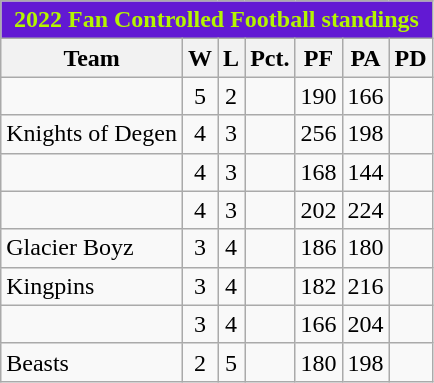<table class="wikitable">
<tr>
<th colspan=8 style="background:#6219d3; color:#b4f500"><strong>2022 Fan Controlled Football standings</strong></th>
</tr>
<tr>
<th>Team</th>
<th>W</th>
<th>L</th>
<th>Pct.</th>
<th>PF</th>
<th>PA</th>
<th>PD</th>
</tr>
<tr align=center>
<td align=left></td>
<td>5</td>
<td>2</td>
<td></td>
<td>190</td>
<td>166</td>
<td></td>
</tr>
<tr align=center>
<td align=left>Knights of Degen</td>
<td>4</td>
<td>3</td>
<td></td>
<td>256</td>
<td>198</td>
<td></td>
</tr>
<tr align=center>
<td align=left></td>
<td>4</td>
<td>3</td>
<td></td>
<td>168</td>
<td>144</td>
<td></td>
</tr>
<tr align=center>
<td align=left></td>
<td>4</td>
<td>3</td>
<td></td>
<td>202</td>
<td>224</td>
<td></td>
</tr>
<tr align=center>
<td align=left>Glacier Boyz</td>
<td>3</td>
<td>4</td>
<td></td>
<td>186</td>
<td>180</td>
<td></td>
</tr>
<tr align=center>
<td align=left>Kingpins</td>
<td>3</td>
<td>4</td>
<td></td>
<td>182</td>
<td>216</td>
<td></td>
</tr>
<tr align=center>
<td align=left></td>
<td>3</td>
<td>4</td>
<td></td>
<td>166</td>
<td>204</td>
<td></td>
</tr>
<tr align=center>
<td align=left>Beasts</td>
<td>2</td>
<td>5</td>
<td></td>
<td>180</td>
<td>198</td>
<td></td>
</tr>
</table>
